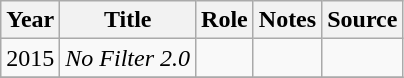<table class="wikitable sortable" >
<tr>
<th>Year</th>
<th>Title</th>
<th>Role</th>
<th class="unsortable">Notes </th>
<th class="unsortable">Source </th>
</tr>
<tr>
<td>2015</td>
<td><em>No Filter 2.0</em></td>
<td></td>
<td></td>
<td></td>
</tr>
<tr>
</tr>
</table>
